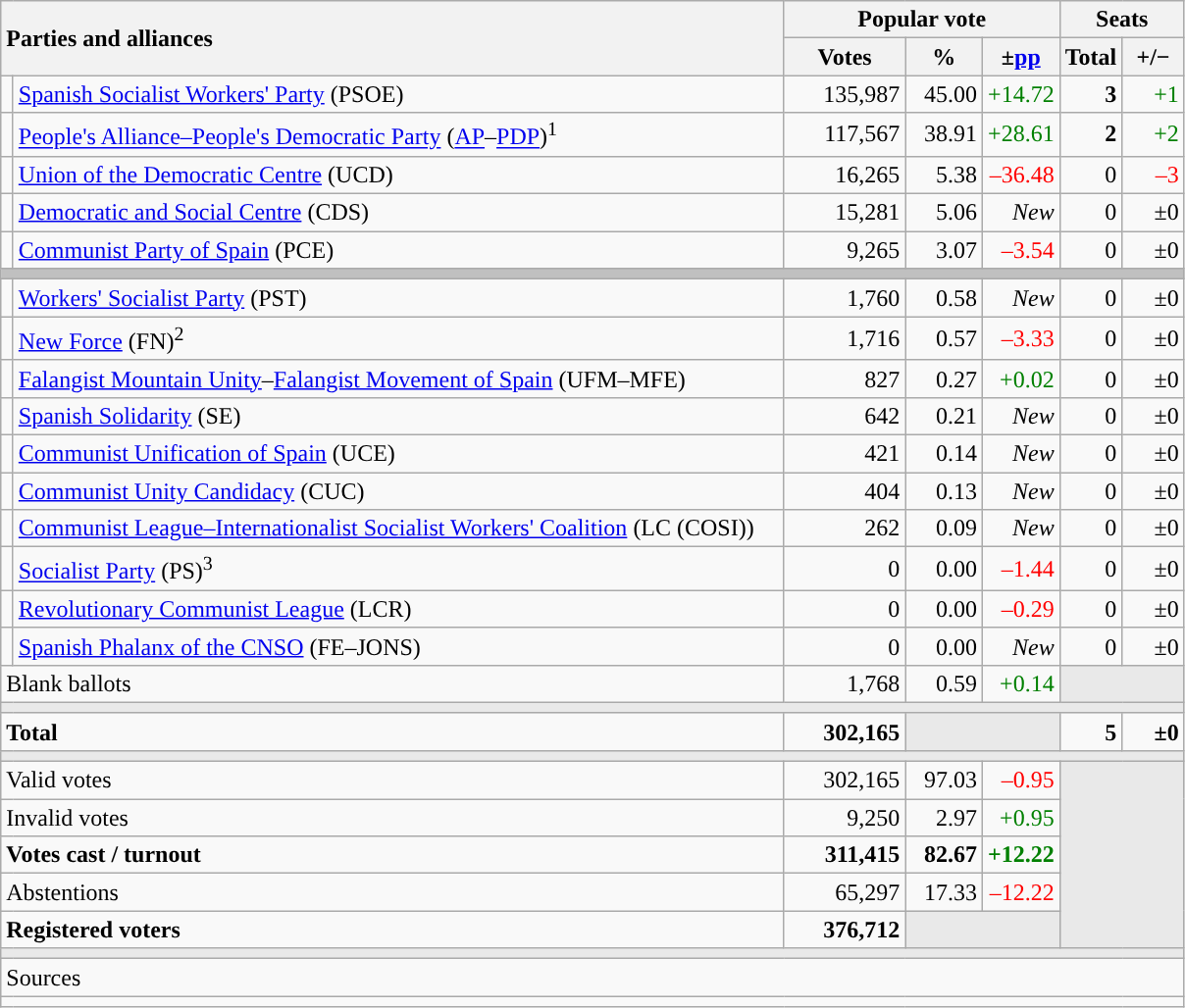<table class="wikitable" style="text-align:right;">
<tr>
<th style="text-align:left;" rowspan="2" colspan="2" width="525">Parties and alliances</th>
<th colspan="3">Popular vote</th>
<th colspan="2">Seats</th>
</tr>
<tr>
<th width="75">Votes</th>
<th width="45">%</th>
<th width="45">±<a href='#'>pp</a></th>
<th width="35">Total</th>
<th width="35">+/−</th>
</tr>
<tr>
<td width="1" style="color:inherit;background:"></td>
<td align="left"><a href='#'>Spanish Socialist Workers' Party</a> (PSOE)</td>
<td>135,987</td>
<td>45.00</td>
<td style="color:green;">+14.72</td>
<td><strong>3</strong></td>
<td style="color:green;">+1</td>
</tr>
<tr>
<td style="color:inherit;background:"></td>
<td align="left"><a href='#'>People's Alliance–People's Democratic Party</a> (<a href='#'>AP</a>–<a href='#'>PDP</a>)<sup>1</sup></td>
<td>117,567</td>
<td>38.91</td>
<td style="color:green;">+28.61</td>
<td><strong>2</strong></td>
<td style="color:green;">+2</td>
</tr>
<tr>
<td style="color:inherit;background:"></td>
<td align="left"><a href='#'>Union of the Democratic Centre</a> (UCD)</td>
<td>16,265</td>
<td>5.38</td>
<td style="color:red;">–36.48</td>
<td>0</td>
<td style="color:red;">–3</td>
</tr>
<tr>
<td style="color:inherit;background:"></td>
<td align="left"><a href='#'>Democratic and Social Centre</a> (CDS)</td>
<td>15,281</td>
<td>5.06</td>
<td><em>New</em></td>
<td>0</td>
<td>±0</td>
</tr>
<tr>
<td style="color:inherit;background:"></td>
<td align="left"><a href='#'>Communist Party of Spain</a> (PCE)</td>
<td>9,265</td>
<td>3.07</td>
<td style="color:red;">–3.54</td>
<td>0</td>
<td>±0</td>
</tr>
<tr>
<td colspan="7" bgcolor="#C0C0C0"></td>
</tr>
<tr>
<td style="color:inherit;background:"></td>
<td align="left"><a href='#'>Workers' Socialist Party</a> (PST)</td>
<td>1,760</td>
<td>0.58</td>
<td><em>New</em></td>
<td>0</td>
<td>±0</td>
</tr>
<tr>
<td style="color:inherit;background:"></td>
<td align="left"><a href='#'>New Force</a> (FN)<sup>2</sup></td>
<td>1,716</td>
<td>0.57</td>
<td style="color:red;">–3.33</td>
<td>0</td>
<td>±0</td>
</tr>
<tr>
<td style="color:inherit;background:"></td>
<td align="left"><a href='#'>Falangist Mountain Unity</a>–<a href='#'>Falangist Movement of Spain</a> (UFM–MFE)</td>
<td>827</td>
<td>0.27</td>
<td style="color:green;">+0.02</td>
<td>0</td>
<td>±0</td>
</tr>
<tr>
<td style="color:inherit;background:"></td>
<td align="left"><a href='#'>Spanish Solidarity</a> (SE)</td>
<td>642</td>
<td>0.21</td>
<td><em>New</em></td>
<td>0</td>
<td>±0</td>
</tr>
<tr>
<td style="color:inherit;background:"></td>
<td align="left"><a href='#'>Communist Unification of Spain</a> (UCE)</td>
<td>421</td>
<td>0.14</td>
<td><em>New</em></td>
<td>0</td>
<td>±0</td>
</tr>
<tr>
<td style="color:inherit;background:"></td>
<td align="left"><a href='#'>Communist Unity Candidacy</a> (CUC)</td>
<td>404</td>
<td>0.13</td>
<td><em>New</em></td>
<td>0</td>
<td>±0</td>
</tr>
<tr>
<td style="color:inherit;background:"></td>
<td align="left"><a href='#'>Communist League–Internationalist Socialist Workers' Coalition</a> (LC (COSI))</td>
<td>262</td>
<td>0.09</td>
<td><em>New</em></td>
<td>0</td>
<td>±0</td>
</tr>
<tr>
<td style="color:inherit;background:"></td>
<td align="left"><a href='#'>Socialist Party</a> (PS)<sup>3</sup></td>
<td>0</td>
<td>0.00</td>
<td style="color:red;">–1.44</td>
<td>0</td>
<td>±0</td>
</tr>
<tr>
<td style="color:inherit;background:"></td>
<td align="left"><a href='#'>Revolutionary Communist League</a> (LCR)</td>
<td>0</td>
<td>0.00</td>
<td style="color:red;">–0.29</td>
<td>0</td>
<td>±0</td>
</tr>
<tr>
<td style="color:inherit;background:"></td>
<td align="left"><a href='#'>Spanish Phalanx of the CNSO</a> (FE–JONS)</td>
<td>0</td>
<td>0.00</td>
<td><em>New</em></td>
<td>0</td>
<td>±0</td>
</tr>
<tr>
<td align="left" colspan="2">Blank ballots</td>
<td>1,768</td>
<td>0.59</td>
<td style="color:green;">+0.14</td>
<td bgcolor="#E9E9E9" colspan="2"></td>
</tr>
<tr>
<td colspan="7" bgcolor="#E9E9E9"></td>
</tr>
<tr style="font-weight:bold;">
<td align="left" colspan="2">Total</td>
<td>302,165</td>
<td bgcolor="#E9E9E9" colspan="2"></td>
<td>5</td>
<td>±0</td>
</tr>
<tr>
<td colspan="7" bgcolor="#E9E9E9"></td>
</tr>
<tr>
<td align="left" colspan="2">Valid votes</td>
<td>302,165</td>
<td>97.03</td>
<td style="color:red;">–0.95</td>
<td bgcolor="#E9E9E9" colspan="2" rowspan="5"></td>
</tr>
<tr>
<td align="left" colspan="2">Invalid votes</td>
<td>9,250</td>
<td>2.97</td>
<td style="color:green;">+0.95</td>
</tr>
<tr style="font-weight:bold;">
<td align="left" colspan="2">Votes cast / turnout</td>
<td>311,415</td>
<td>82.67</td>
<td style="color:green;">+12.22</td>
</tr>
<tr>
<td align="left" colspan="2">Abstentions</td>
<td>65,297</td>
<td>17.33</td>
<td style="color:red;">–12.22</td>
</tr>
<tr style="font-weight:bold;">
<td align="left" colspan="2">Registered voters</td>
<td>376,712</td>
<td bgcolor="#E9E9E9" colspan="2"></td>
</tr>
<tr>
<td colspan="7" bgcolor="#E9E9E9"></td>
</tr>
<tr>
<td align="left" colspan="7">Sources</td>
</tr>
<tr>
<td colspan="7" style="text-align:left; max-width:790px;"></td>
</tr>
</table>
